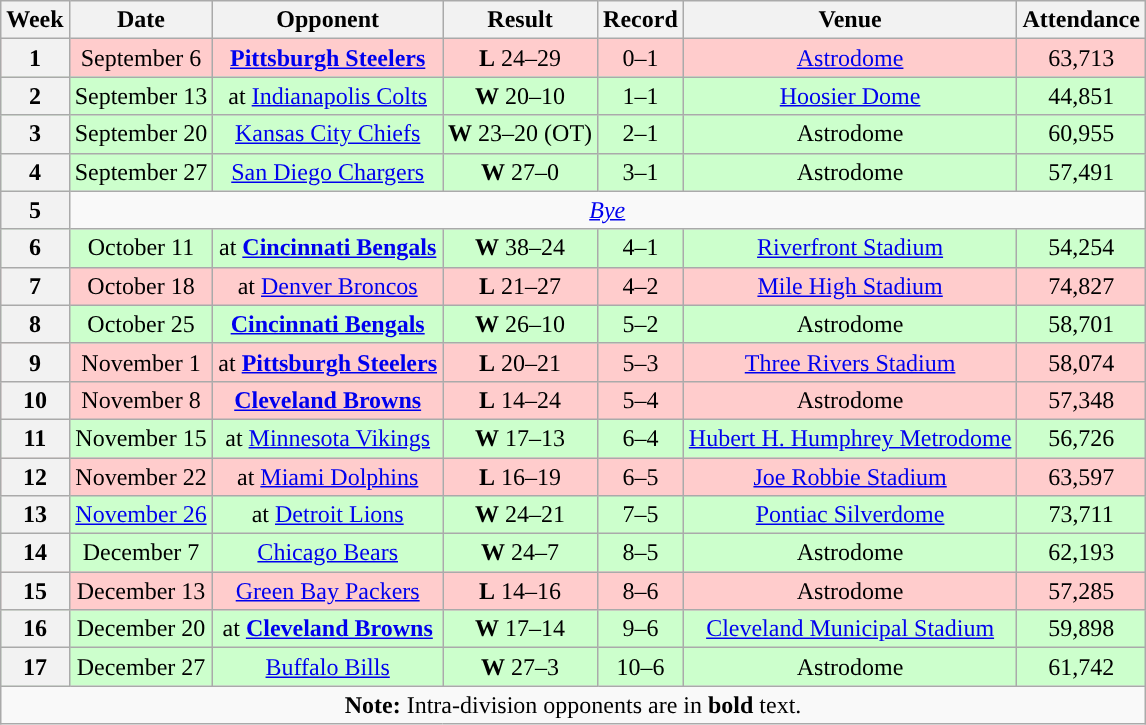<table class="wikitable" style="text-align:center">
<tr>
<th>Week</th>
<th>Date</th>
<th>Opponent</th>
<th>Result</th>
<th>Record</th>
<th>Venue</th>
<th>Attendance</th>
</tr>
<tr style="background:#fcc">
<th>1</th>
<td>September 6</td>
<td><strong><a href='#'>Pittsburgh Steelers</a></strong></td>
<td><strong>L</strong> 24–29</td>
<td>0–1</td>
<td><a href='#'>Astrodome</a></td>
<td>63,713</td>
</tr>
<tr style="background:#cfc">
<th>2</th>
<td>September 13</td>
<td>at <a href='#'>Indianapolis Colts</a></td>
<td><strong>W</strong> 20–10</td>
<td>1–1</td>
<td><a href='#'>Hoosier Dome</a></td>
<td>44,851</td>
</tr>
<tr style="background:#cfc">
<th>3</th>
<td>September 20</td>
<td><a href='#'>Kansas City Chiefs</a></td>
<td><strong>W</strong> 23–20 (OT)</td>
<td>2–1</td>
<td>Astrodome</td>
<td>60,955</td>
</tr>
<tr style="background:#cfc">
<th>4</th>
<td>September 27</td>
<td><a href='#'>San Diego Chargers</a></td>
<td><strong>W</strong> 27–0</td>
<td>3–1</td>
<td>Astrodome</td>
<td>57,491</td>
</tr>
<tr>
<th>5</th>
<td colspan="6" align="center"><em><a href='#'>Bye</a></em></td>
</tr>
<tr style="background:#cfc">
<th>6</th>
<td>October 11</td>
<td>at <strong><a href='#'>Cincinnati Bengals</a></strong></td>
<td><strong>W</strong> 38–24</td>
<td>4–1</td>
<td><a href='#'>Riverfront Stadium</a></td>
<td>54,254</td>
</tr>
<tr style="background:#fcc">
<th>7</th>
<td>October 18</td>
<td>at <a href='#'>Denver Broncos</a></td>
<td><strong>L</strong> 21–27</td>
<td>4–2</td>
<td><a href='#'>Mile High Stadium</a></td>
<td>74,827</td>
</tr>
<tr style="background:#cfc">
<th>8</th>
<td>October 25</td>
<td><strong><a href='#'>Cincinnati Bengals</a></strong></td>
<td><strong>W</strong> 26–10</td>
<td>5–2</td>
<td>Astrodome</td>
<td>58,701</td>
</tr>
<tr style="background:#fcc">
<th>9</th>
<td>November 1</td>
<td>at <strong><a href='#'>Pittsburgh Steelers</a></strong></td>
<td><strong>L</strong> 20–21</td>
<td>5–3</td>
<td><a href='#'>Three Rivers Stadium</a></td>
<td>58,074</td>
</tr>
<tr style="background:#fcc">
<th>10</th>
<td>November 8</td>
<td><strong><a href='#'>Cleveland Browns</a></strong></td>
<td><strong>L</strong> 14–24</td>
<td>5–4</td>
<td>Astrodome</td>
<td>57,348</td>
</tr>
<tr style="background:#cfc">
<th>11</th>
<td>November 15</td>
<td>at <a href='#'>Minnesota Vikings</a></td>
<td><strong>W</strong> 17–13</td>
<td>6–4</td>
<td><a href='#'>Hubert H. Humphrey Metrodome</a></td>
<td>56,726</td>
</tr>
<tr style="background:#fcc">
<th>12</th>
<td>November 22</td>
<td>at <a href='#'>Miami Dolphins</a></td>
<td><strong>L</strong> 16–19</td>
<td>6–5</td>
<td><a href='#'>Joe Robbie Stadium</a></td>
<td>63,597</td>
</tr>
<tr style="background:#cfc">
<th>13</th>
<td><a href='#'>November 26</a></td>
<td>at <a href='#'>Detroit Lions</a></td>
<td><strong>W</strong> 24–21</td>
<td>7–5</td>
<td><a href='#'>Pontiac Silverdome</a></td>
<td>73,711</td>
</tr>
<tr style="background:#cfc">
<th>14</th>
<td>December 7</td>
<td><a href='#'>Chicago Bears</a></td>
<td><strong>W</strong> 24–7</td>
<td>8–5</td>
<td>Astrodome</td>
<td>62,193</td>
</tr>
<tr style="background:#fcc">
<th>15</th>
<td>December 13</td>
<td><a href='#'>Green Bay Packers</a></td>
<td><strong>L</strong> 14–16</td>
<td>8–6</td>
<td>Astrodome</td>
<td>57,285</td>
</tr>
<tr style="background:#cfc">
<th>16</th>
<td>December 20</td>
<td>at <strong><a href='#'>Cleveland Browns</a></strong></td>
<td><strong>W</strong> 17–14</td>
<td>9–6</td>
<td><a href='#'>Cleveland Municipal Stadium</a></td>
<td>59,898</td>
</tr>
<tr style="background:#cfc">
<th>17</th>
<td>December 27</td>
<td><a href='#'>Buffalo Bills</a></td>
<td><strong>W</strong> 27–3</td>
<td>10–6</td>
<td>Astrodome</td>
<td>61,742</td>
</tr>
<tr>
<td colspan="8"><strong>Note:</strong> Intra-division opponents are in <strong>bold</strong> text.</td>
</tr>
</table>
